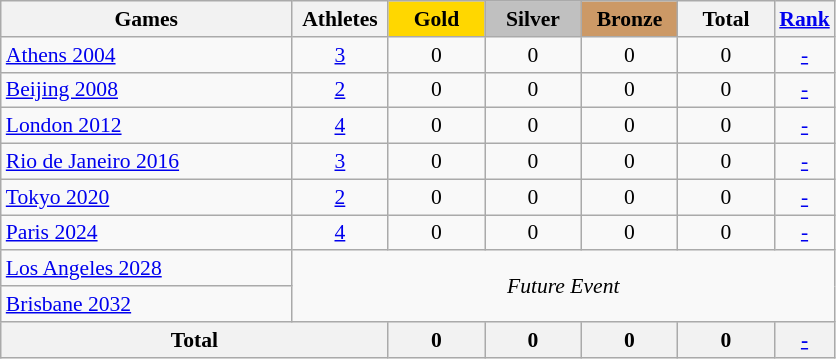<table class="wikitable" style="text-align:center; font-size:90%;">
<tr>
<th style="width:13em;">Games</th>
<th style="width:4em;">Athletes</th>
<th style="width:4em; background:gold;">Gold</th>
<th style="width:4em; background:silver;">Silver</th>
<th style="width:4em; background:#cc9966;">Bronze</th>
<th style="width:4em;">Total</th>
<th style="width:2em;"><a href='#'>Rank</a></th>
</tr>
<tr>
<td align=left> <a href='#'>Athens 2004</a></td>
<td><a href='#'>3</a></td>
<td>0</td>
<td>0</td>
<td>0</td>
<td>0</td>
<td><a href='#'>-</a></td>
</tr>
<tr>
<td align=left> <a href='#'>Beijing 2008</a></td>
<td><a href='#'>2</a></td>
<td>0</td>
<td>0</td>
<td>0</td>
<td>0</td>
<td><a href='#'>-</a></td>
</tr>
<tr>
<td align=left> <a href='#'>London 2012</a></td>
<td><a href='#'>4</a></td>
<td>0</td>
<td>0</td>
<td>0</td>
<td>0</td>
<td><a href='#'>-</a></td>
</tr>
<tr>
<td align=left> <a href='#'>Rio de Janeiro 2016</a></td>
<td><a href='#'>3</a></td>
<td>0</td>
<td>0</td>
<td>0</td>
<td>0</td>
<td><a href='#'>-</a></td>
</tr>
<tr>
<td align=left> <a href='#'>Tokyo 2020</a></td>
<td><a href='#'>2</a></td>
<td>0</td>
<td>0</td>
<td>0</td>
<td>0</td>
<td><a href='#'>-</a></td>
</tr>
<tr>
<td align=left> <a href='#'>Paris 2024</a></td>
<td><a href='#'>4</a></td>
<td>0</td>
<td>0</td>
<td>0</td>
<td>0</td>
<td><a href='#'>-</a></td>
</tr>
<tr>
<td align=left> <a href='#'>Los Angeles 2028</a></td>
<td colspan=6; rowspan=2><em>Future Event</em></td>
</tr>
<tr>
<td align=left> <a href='#'>Brisbane 2032</a></td>
</tr>
<tr>
<th colspan=2>Total</th>
<th>0</th>
<th>0</th>
<th>0</th>
<th>0</th>
<th><a href='#'>-</a></th>
</tr>
</table>
